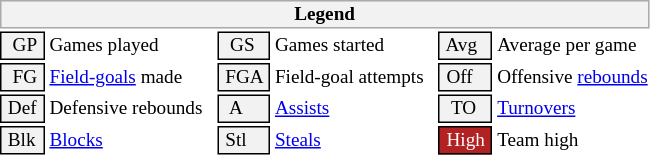<table class="toccolours" style="font-size: 80%; white-space: nowrap;">
<tr>
<th colspan="6" style="background-color: #F2F2F2; border: 1px solid #AAAAAA;">Legend</th>
</tr>
<tr>
<td style="background-color: #F2F2F2; border: 1px solid black;">  GP </td>
<td>Games played</td>
<td style="background-color: #F2F2F2; border: 1px solid black">  GS </td>
<td>Games started</td>
<td style="background-color: #F2F2F2; border: 1px solid black"> Avg </td>
<td>Average per game</td>
</tr>
<tr>
<td style="background-color: #F2F2F2; border: 1px solid black">  FG </td>
<td style="padding-right: 8px"><a href='#'>Field-goals</a> made</td>
<td style="background-color: #F2F2F2; border: 1px solid black"> FGA </td>
<td style="padding-right: 8px">Field-goal attempts</td>
<td style="background-color: #F2F2F2; border: 1px solid black;"> Off </td>
<td>Offensive <a href='#'>rebounds</a></td>
</tr>
<tr>
<td style="background-color: #F2F2F2; border: 1px solid black;"> Def </td>
<td style="padding-right: 8px">Defensive rebounds</td>
<td style="background-color: #F2F2F2; border: 1px solid black">  A </td>
<td style="padding-right: 8px"><a href='#'>Assists</a></td>
<td style="background-color: #F2F2F2; border: 1px solid black">  TO</td>
<td><a href='#'>Turnovers</a></td>
</tr>
<tr>
<td style="background-color: #F2F2F2; border: 1px solid black;"> Blk </td>
<td><a href='#'>Blocks</a></td>
<td style="background-color: #F2F2F2; border: 1px solid black"> Stl </td>
<td><a href='#'>Steals</a></td>
<td style="background:#B22222; color:#ffffff; border: 1px solid black"> High </td>
<td>Team high</td>
</tr>
<tr>
</tr>
</table>
